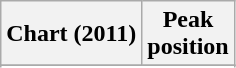<table class="wikitable sortable plainrowheaders">
<tr>
<th scope="col">Chart (2011)</th>
<th scope="col">Peak<br>position</th>
</tr>
<tr>
</tr>
<tr>
</tr>
</table>
